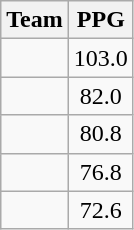<table class=wikitable>
<tr>
<th>Team</th>
<th>PPG</th>
</tr>
<tr>
<td></td>
<td align=center>103.0</td>
</tr>
<tr>
<td></td>
<td align=center>82.0</td>
</tr>
<tr>
<td></td>
<td align=center>80.8</td>
</tr>
<tr>
<td></td>
<td align=center>76.8</td>
</tr>
<tr>
<td></td>
<td align=center>72.6</td>
</tr>
</table>
